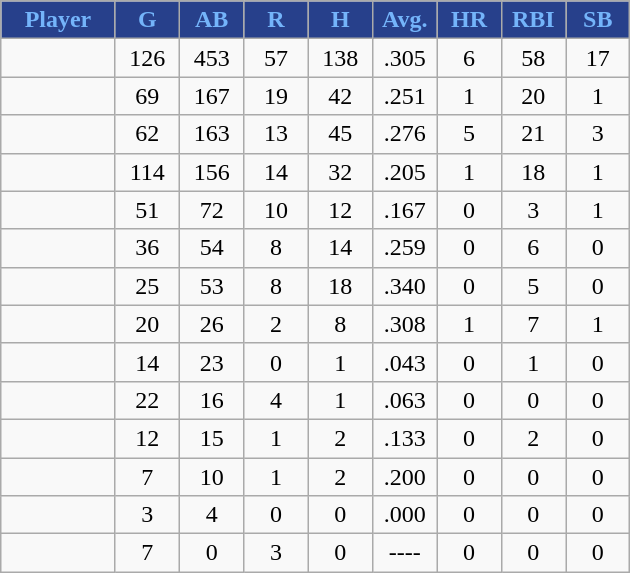<table class="wikitable sortable">
<tr>
<th style="background:#27408B;color:#74B4FA;" width="16%">Player</th>
<th style="background:#27408B;color:#74B4FA;" width="9%">G</th>
<th style="background:#27408B;color:#74B4FA;" width="9%">AB</th>
<th style="background:#27408B;color:#74B4FA;" width="9%">R</th>
<th style="background:#27408B;color:#74B4FA;" width="9%">H</th>
<th style="background:#27408B;color:#74B4FA;" width="9%">Avg.</th>
<th style="background:#27408B;color:#74B4FA;" width="9%">HR</th>
<th style="background:#27408B;color:#74B4FA;" width="9%">RBI</th>
<th style="background:#27408B;color:#74B4FA;" width="9%">SB</th>
</tr>
<tr align="center">
<td></td>
<td>126</td>
<td>453</td>
<td>57</td>
<td>138</td>
<td>.305</td>
<td>6</td>
<td>58</td>
<td>17</td>
</tr>
<tr align="center">
<td></td>
<td>69</td>
<td>167</td>
<td>19</td>
<td>42</td>
<td>.251</td>
<td>1</td>
<td>20</td>
<td>1</td>
</tr>
<tr align="center">
<td></td>
<td>62</td>
<td>163</td>
<td>13</td>
<td>45</td>
<td>.276</td>
<td>5</td>
<td>21</td>
<td>3</td>
</tr>
<tr align="center">
<td></td>
<td>114</td>
<td>156</td>
<td>14</td>
<td>32</td>
<td>.205</td>
<td>1</td>
<td>18</td>
<td>1</td>
</tr>
<tr align="center">
<td></td>
<td>51</td>
<td>72</td>
<td>10</td>
<td>12</td>
<td>.167</td>
<td>0</td>
<td>3</td>
<td>1</td>
</tr>
<tr align="center">
<td></td>
<td>36</td>
<td>54</td>
<td>8</td>
<td>14</td>
<td>.259</td>
<td>0</td>
<td>6</td>
<td>0</td>
</tr>
<tr align="center">
<td></td>
<td>25</td>
<td>53</td>
<td>8</td>
<td>18</td>
<td>.340</td>
<td>0</td>
<td>5</td>
<td>0</td>
</tr>
<tr align="center">
<td></td>
<td>20</td>
<td>26</td>
<td>2</td>
<td>8</td>
<td>.308</td>
<td>1</td>
<td>7</td>
<td>1</td>
</tr>
<tr align="center">
<td></td>
<td>14</td>
<td>23</td>
<td>0</td>
<td>1</td>
<td>.043</td>
<td>0</td>
<td>1</td>
<td>0</td>
</tr>
<tr align="center">
<td></td>
<td>22</td>
<td>16</td>
<td>4</td>
<td>1</td>
<td>.063</td>
<td>0</td>
<td>0</td>
<td>0</td>
</tr>
<tr align="center">
<td></td>
<td>12</td>
<td>15</td>
<td>1</td>
<td>2</td>
<td>.133</td>
<td>0</td>
<td>2</td>
<td>0</td>
</tr>
<tr align="center">
<td></td>
<td>7</td>
<td>10</td>
<td>1</td>
<td>2</td>
<td>.200</td>
<td>0</td>
<td>0</td>
<td>0</td>
</tr>
<tr align="center">
<td></td>
<td>3</td>
<td>4</td>
<td>0</td>
<td>0</td>
<td>.000</td>
<td>0</td>
<td>0</td>
<td>0</td>
</tr>
<tr align="center">
<td></td>
<td>7</td>
<td>0</td>
<td>3</td>
<td>0</td>
<td>----</td>
<td>0</td>
<td>0</td>
<td>0</td>
</tr>
</table>
